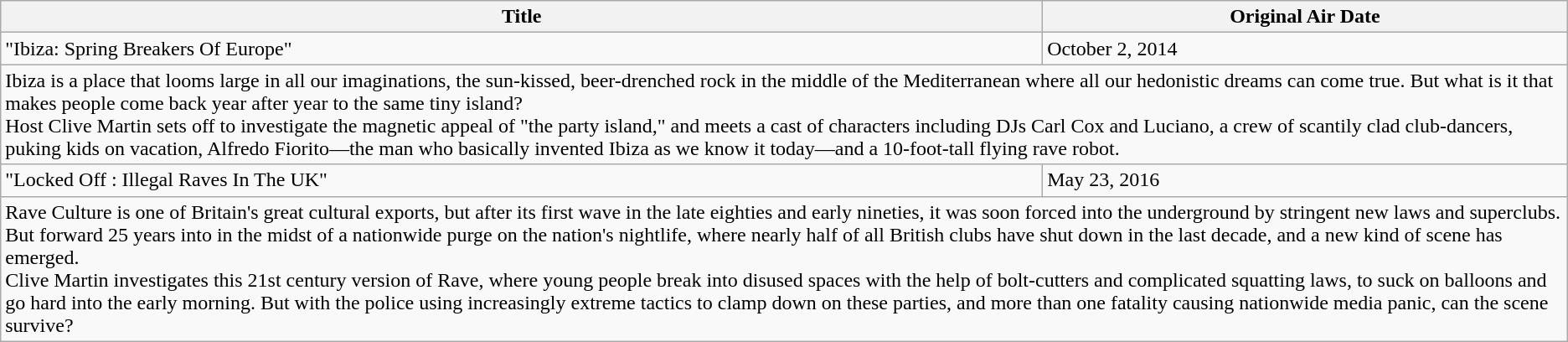<table class="wikitable">
<tr>
<th>Title</th>
<th>Original Air Date</th>
</tr>
<tr>
<td>"Ibiza: Spring Breakers Of Europe"</td>
<td>October 2, 2014</td>
</tr>
<tr>
<td colspan="2">Ibiza is a place that looms large in all our imaginations, the sun-kissed, beer-drenched rock in the middle of the Mediterranean where all our hedonistic dreams can come true. But what is it that makes people come back year after year to the same tiny island?<br>Host Clive Martin sets off to investigate the magnetic appeal of "the party island," and meets a cast of characters including DJs Carl Cox and Luciano, a crew of scantily clad club-dancers, puking kids on vacation, Alfredo Fiorito—the man who basically invented Ibiza as we know it today—and a 10-foot-tall flying rave robot.</td>
</tr>
<tr>
<td>"Locked Off : Illegal Raves In The UK"</td>
<td>May 23, 2016</td>
</tr>
<tr>
<td colspan="2">Rave Culture is one of Britain's great cultural exports, but after its first wave in the late eighties and early nineties, it was soon forced into the underground by stringent new laws and superclubs. But forward 25 years into in the midst of a nationwide purge on the nation's nightlife, where nearly half of all British clubs have shut down in the last decade, and a new kind of scene has emerged.<br>Clive Martin investigates this 21st century version of Rave, where young people break into disused spaces with the help of bolt-cutters and complicated squatting laws, to suck on balloons and go hard into the early morning.
But with the police using increasingly extreme tactics to clamp down on these parties, and more than one fatality causing nationwide media panic, can the scene survive?</td>
</tr>
</table>
